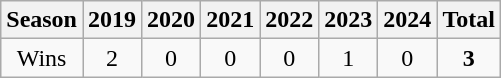<table class=wikitable>
<tr>
<th>Season</th>
<th>2019</th>
<th>2020</th>
<th>2021</th>
<th>2022</th>
<th>2023</th>
<th>2024</th>
<th><strong>Total </strong></th>
</tr>
<tr align=center>
<td>Wins</td>
<td>2</td>
<td>0</td>
<td>0</td>
<td>0</td>
<td>1</td>
<td>0</td>
<td><strong>3</strong></td>
</tr>
</table>
